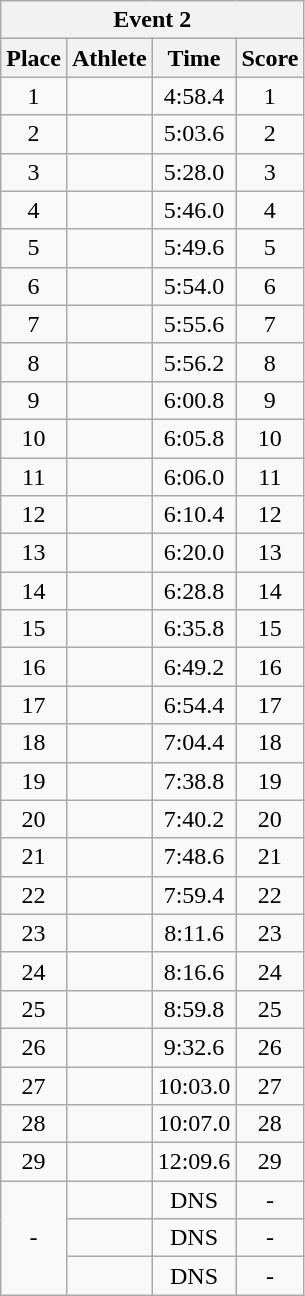<table class=wikitable style="text-align:center">
<tr>
<th colspan=4><strong>Event 2</strong></th>
</tr>
<tr>
<th>Place</th>
<th>Athlete</th>
<th>Time</th>
<th>Score</th>
</tr>
<tr>
<td>1</td>
<td align=left></td>
<td>4:58.4</td>
<td>1</td>
</tr>
<tr>
<td>2</td>
<td align=left></td>
<td>5:03.6</td>
<td>2</td>
</tr>
<tr>
<td>3</td>
<td align=left></td>
<td>5:28.0</td>
<td>3</td>
</tr>
<tr>
<td>4</td>
<td align=left></td>
<td>5:46.0</td>
<td>4</td>
</tr>
<tr>
<td>5</td>
<td align=left></td>
<td>5:49.6</td>
<td>5</td>
</tr>
<tr>
<td>6</td>
<td align=left></td>
<td>5:54.0</td>
<td>6</td>
</tr>
<tr>
<td>7</td>
<td align=left></td>
<td>5:55.6</td>
<td>7</td>
</tr>
<tr>
<td>8</td>
<td align=left></td>
<td>5:56.2</td>
<td>8</td>
</tr>
<tr>
<td>9</td>
<td align=left></td>
<td>6:00.8</td>
<td>9</td>
</tr>
<tr>
<td>10</td>
<td align=left></td>
<td>6:05.8</td>
<td>10</td>
</tr>
<tr>
<td>11</td>
<td align=left></td>
<td>6:06.0</td>
<td>11</td>
</tr>
<tr>
<td>12</td>
<td align=left></td>
<td>6:10.4</td>
<td>12</td>
</tr>
<tr>
<td>13</td>
<td align=left></td>
<td>6:20.0</td>
<td>13</td>
</tr>
<tr>
<td>14</td>
<td align=left></td>
<td>6:28.8</td>
<td>14</td>
</tr>
<tr>
<td>15</td>
<td align=left></td>
<td>6:35.8</td>
<td>15</td>
</tr>
<tr>
<td>16</td>
<td align=left></td>
<td>6:49.2</td>
<td>16</td>
</tr>
<tr>
<td>17</td>
<td align=left></td>
<td>6:54.4</td>
<td>17</td>
</tr>
<tr>
<td>18</td>
<td align=left></td>
<td>7:04.4</td>
<td>18</td>
</tr>
<tr>
<td>19</td>
<td align=left></td>
<td>7:38.8</td>
<td>19</td>
</tr>
<tr>
<td>20</td>
<td align=left></td>
<td>7:40.2</td>
<td>20</td>
</tr>
<tr>
<td>21</td>
<td align=left></td>
<td>7:48.6</td>
<td>21</td>
</tr>
<tr>
<td>22</td>
<td align=left></td>
<td>7:59.4</td>
<td>22</td>
</tr>
<tr>
<td>23</td>
<td align=left></td>
<td>8:11.6</td>
<td>23</td>
</tr>
<tr>
<td>24</td>
<td align=left></td>
<td>8:16.6</td>
<td>24</td>
</tr>
<tr>
<td>25</td>
<td align=left></td>
<td>8:59.8</td>
<td>25</td>
</tr>
<tr>
<td>26</td>
<td align=left></td>
<td>9:32.6</td>
<td>26</td>
</tr>
<tr>
<td>27</td>
<td align=left></td>
<td>10:03.0</td>
<td>27</td>
</tr>
<tr>
<td>28</td>
<td align=left></td>
<td>10:07.0</td>
<td>28</td>
</tr>
<tr>
<td>29</td>
<td align=left></td>
<td>12:09.6</td>
<td>29</td>
</tr>
<tr>
<td rowspan=3>-</td>
<td align=left></td>
<td>DNS</td>
<td>-</td>
</tr>
<tr>
<td align=left></td>
<td>DNS</td>
<td>-</td>
</tr>
<tr>
<td align=left></td>
<td>DNS</td>
<td>-</td>
</tr>
</table>
